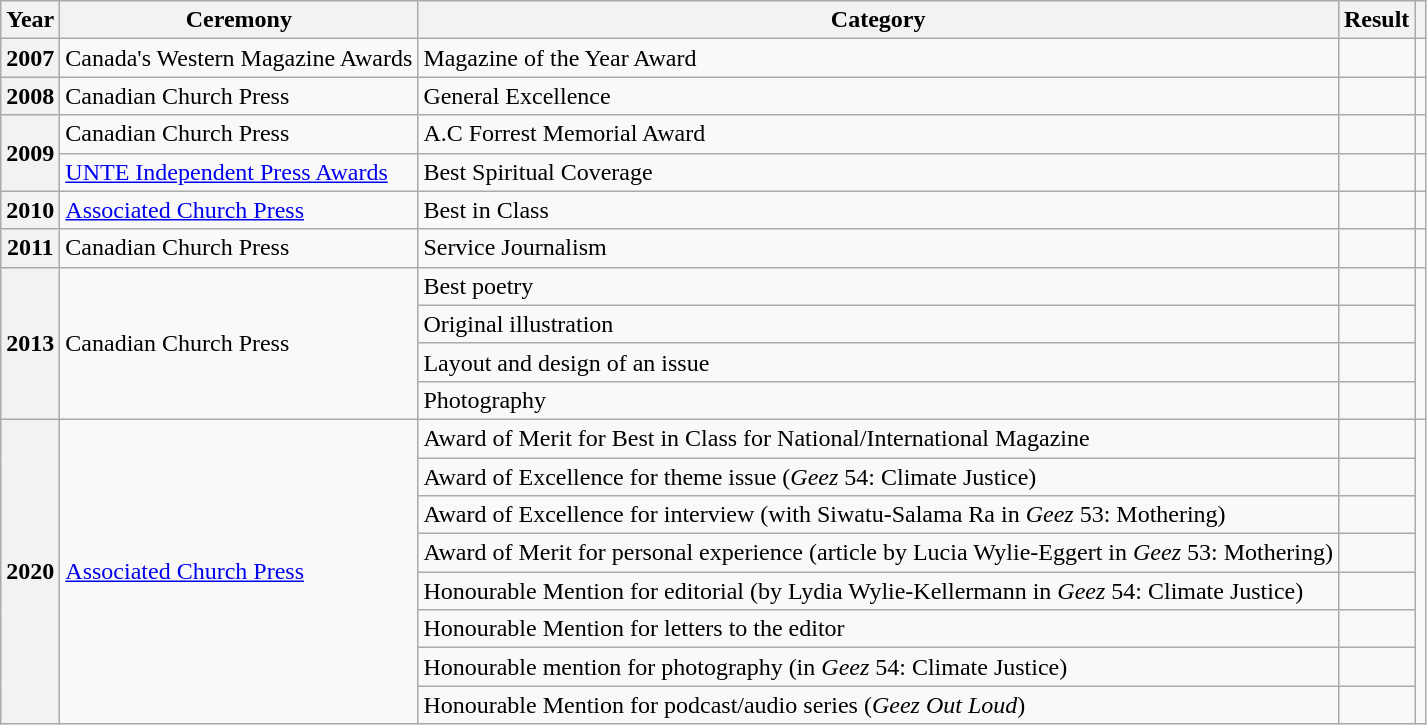<table class="wikitable sortable plainrowheaders" style="border:none; margin:0;">
<tr>
<th scope="col">Year</th>
<th scope="col">Ceremony</th>
<th scope="col">Category</th>
<th scope="col">Result</th>
<th scope="col" class="unsortable"></th>
</tr>
<tr>
<th scope="row">2007</th>
<td>Canada's Western Magazine Awards</td>
<td>Magazine of the Year Award</td>
<td></td>
<td></td>
</tr>
<tr>
<th scope="row">2008</th>
<td>Canadian Church Press</td>
<td>General Excellence</td>
<td></td>
<td></td>
</tr>
<tr>
<th scope="row" rowspan="2">2009</th>
<td>Canadian Church Press</td>
<td>A.C Forrest Memorial Award</td>
<td></td>
<td></td>
</tr>
<tr>
<td><a href='#'>UNTE Independent Press Awards</a></td>
<td>Best Spiritual Coverage</td>
<td></td>
<td></td>
</tr>
<tr>
<th scope="row">2010</th>
<td><a href='#'>Associated Church Press</a></td>
<td>Best in Class</td>
<td></td>
<td></td>
</tr>
<tr>
<th scope="row">2011</th>
<td>Canadian Church Press</td>
<td>Service Journalism</td>
<td></td>
<td></td>
</tr>
<tr>
<th rowspan="4" scope="row">2013</th>
<td rowspan="4">Canadian Church Press</td>
<td>Best poetry</td>
<td></td>
<td rowspan="4"></td>
</tr>
<tr>
<td>Original illustration</td>
<td></td>
</tr>
<tr>
<td>Layout and design of an issue</td>
<td></td>
</tr>
<tr>
<td>Photography</td>
<td></td>
</tr>
<tr>
<th rowspan="8" scope="row">2020</th>
<td rowspan="8"><a href='#'>Associated Church Press</a></td>
<td>Award of Merit for Best in Class for National/International Magazine</td>
<td></td>
<td rowspan="8"></td>
</tr>
<tr>
<td>Award of Excellence for theme issue (<em>Geez</em> 54: Climate Justice)</td>
<td></td>
</tr>
<tr>
<td>Award of Excellence for interview (with Siwatu-Salama Ra in <em>Geez</em> 53: Mothering)</td>
<td></td>
</tr>
<tr>
<td>Award of Merit for personal experience (article by Lucia Wylie-Eggert in <em>Geez</em> 53: Mothering)</td>
<td></td>
</tr>
<tr>
<td>Honourable Mention for editorial (by Lydia Wylie-Kellermann in <em>Geez</em> 54: Climate Justice)</td>
<td></td>
</tr>
<tr>
<td>Honourable Mention for letters to the editor</td>
<td></td>
</tr>
<tr>
<td>Honourable mention for photography (in <em>Geez</em> 54: Climate Justice)</td>
<td></td>
</tr>
<tr>
<td>Honourable Mention for podcast/audio series (<em>Geez Out Loud</em>)</td>
<td></td>
</tr>
</table>
